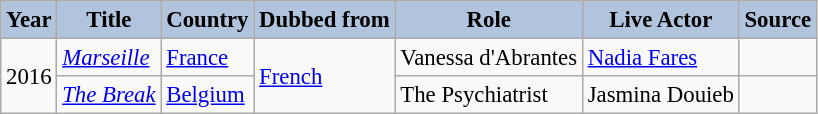<table class="wikitable sortable plainrowheaders" style="width=95%;  font-size: 95%;">
<tr>
<th style="background:#b0c4de;" scope="col">Year </th>
<th style="background:#b0c4de;" scope="col">Title</th>
<th style="background:#b0c4de;" scope="col">Country</th>
<th style="background:#b0c4de;" scope="col">Dubbed from</th>
<th style="background:#b0c4de;" scope="col">Role </th>
<th style="background:#b0c4de;" class="unsortable" scope="col">Live Actor</th>
<th style="background:#b0c4de;" class="unsortable" scope="col">Source</th>
</tr>
<tr>
<td rowspan="2">2016</td>
<td><em><a href='#'>Marseille</a></em></td>
<td><a href='#'>France</a></td>
<td rowspan="2"><a href='#'>French</a></td>
<td>Vanessa d'Abrantes</td>
<td><a href='#'>Nadia Fares</a></td>
<td></td>
</tr>
<tr>
<td><em><a href='#'>The Break</a></em></td>
<td><a href='#'>Belgium</a></td>
<td>The Psychiatrist</td>
<td>Jasmina Douieb</td>
<td></td>
</tr>
</table>
